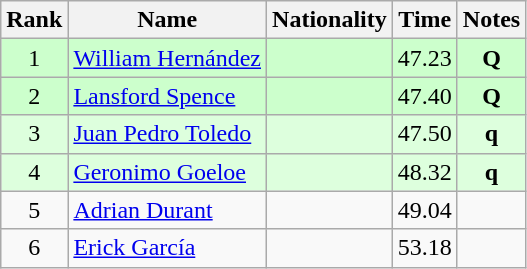<table class="wikitable sortable" style="text-align:center">
<tr>
<th>Rank</th>
<th>Name</th>
<th>Nationality</th>
<th>Time</th>
<th>Notes</th>
</tr>
<tr bgcolor=ccffcc>
<td>1</td>
<td align=left><a href='#'>William Hernández</a></td>
<td align=left></td>
<td>47.23</td>
<td><strong>Q</strong></td>
</tr>
<tr bgcolor=ccffcc>
<td>2</td>
<td align=left><a href='#'>Lansford Spence</a></td>
<td align=left></td>
<td>47.40</td>
<td><strong>Q</strong></td>
</tr>
<tr bgcolor=ddffdd>
<td>3</td>
<td align=left><a href='#'>Juan Pedro Toledo</a></td>
<td align=left></td>
<td>47.50</td>
<td><strong>q</strong></td>
</tr>
<tr bgcolor=ddffdd>
<td>4</td>
<td align=left><a href='#'>Geronimo Goeloe</a></td>
<td align=left></td>
<td>48.32</td>
<td><strong>q</strong></td>
</tr>
<tr>
<td>5</td>
<td align=left><a href='#'>Adrian Durant</a></td>
<td align=left></td>
<td>49.04</td>
<td></td>
</tr>
<tr>
<td>6</td>
<td align=left><a href='#'>Erick García</a></td>
<td align=left></td>
<td>53.18</td>
<td></td>
</tr>
</table>
